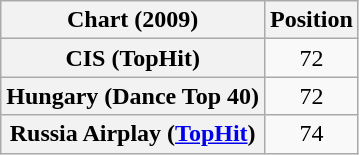<table class="wikitable sortable plainrowheaders">
<tr>
<th>Chart (2009)</th>
<th>Position</th>
</tr>
<tr>
<th scope="row">CIS (TopHit)</th>
<td style="text-align:center;">72</td>
</tr>
<tr>
<th scope="row">Hungary (Dance Top 40)</th>
<td style="text-align:center;">72</td>
</tr>
<tr>
<th scope="row">Russia Airplay (<a href='#'>TopHit</a>)</th>
<td style="text-align:center;">74</td>
</tr>
</table>
